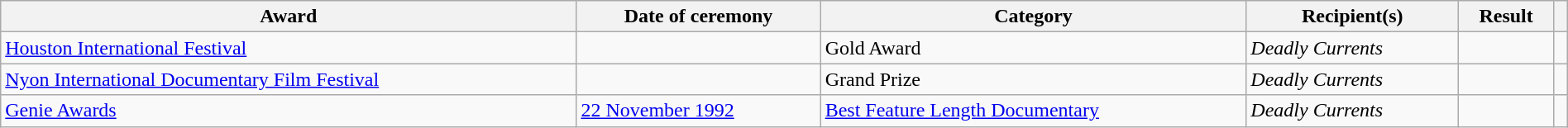<table class="wikitable sortable plainrowheaders" style="width: 100%;">
<tr>
<th scope="col">Award</th>
<th scope="col">Date of ceremony</th>
<th scope="col">Category</th>
<th scope="col">Recipient(s)</th>
<th scope="col">Result</th>
<th scope="col" class="unsortable"></th>
</tr>
<tr>
<td><a href='#'>Houston International Festival</a></td>
<td></td>
<td>Gold Award</td>
<td><em>Deadly Currents</em></td>
<td></td>
<td></td>
</tr>
<tr>
<td><a href='#'>Nyon International Documentary Film Festival</a></td>
<td></td>
<td>Grand Prize</td>
<td><em>Deadly Currents</em></td>
<td></td>
<td></td>
</tr>
<tr>
<td><a href='#'>Genie Awards</a></td>
<td><a href='#'>22 November 1992</a></td>
<td><a href='#'>Best Feature Length Documentary</a></td>
<td><em>Deadly Currents</em></td>
<td></td>
<td></td>
</tr>
</table>
